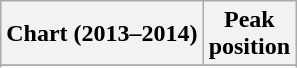<table class="wikitable sortable">
<tr>
<th align="left">Chart (2013–2014)</th>
<th align="center">Peak<br>position</th>
</tr>
<tr>
</tr>
<tr>
</tr>
<tr>
</tr>
<tr>
</tr>
</table>
